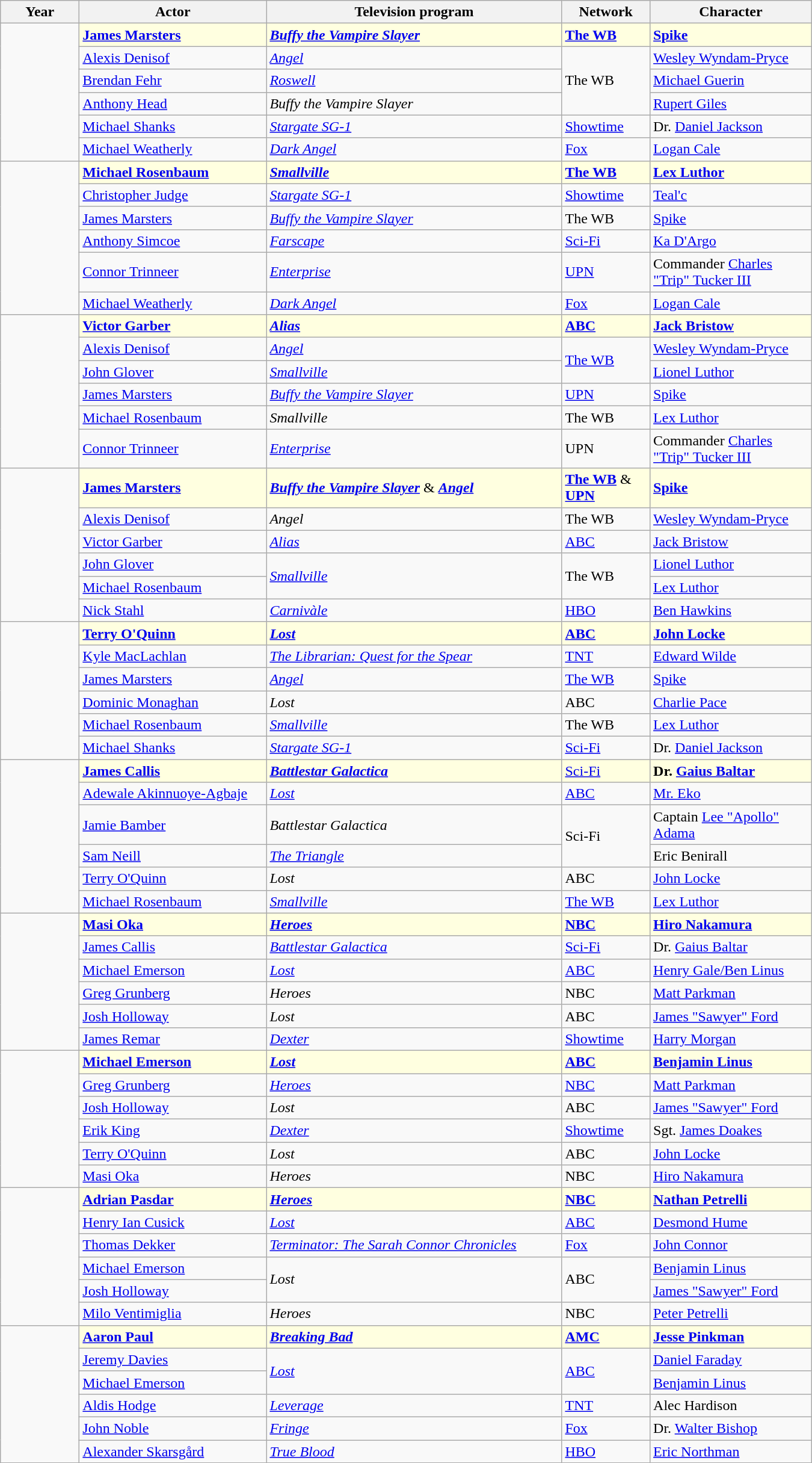<table class="wikitable" width="900px" border="1" cellpadding="5" cellspacing="0" align="center">
<tr>
<th width="80px">Year</th>
<th width="200px">Actor</th>
<th width="320px">Television program</th>
<th>Network</th>
<th>Character</th>
</tr>
<tr>
<td rowspan=6></td>
<td style="background:lightyellow"><strong><a href='#'>James Marsters</a></strong></td>
<td style="background:lightyellow"><strong><em><a href='#'>Buffy the Vampire Slayer</a></em></strong></td>
<td style="background:lightyellow"><strong><a href='#'>The WB</a></strong></td>
<td style="background:lightyellow"><strong><a href='#'>Spike</a></strong></td>
</tr>
<tr>
<td><a href='#'>Alexis Denisof</a></td>
<td><em><a href='#'>Angel</a></em></td>
<td rowspan="3">The WB</td>
<td><a href='#'>Wesley Wyndam-Pryce</a></td>
</tr>
<tr>
<td><a href='#'>Brendan Fehr</a></td>
<td><em><a href='#'>Roswell</a></em></td>
<td><a href='#'>Michael Guerin</a></td>
</tr>
<tr>
<td><a href='#'>Anthony Head</a></td>
<td><em>Buffy the Vampire Slayer</em></td>
<td><a href='#'>Rupert Giles</a></td>
</tr>
<tr>
<td><a href='#'>Michael Shanks</a></td>
<td><em><a href='#'>Stargate SG-1</a></em></td>
<td><a href='#'>Showtime</a></td>
<td>Dr. <a href='#'>Daniel Jackson</a></td>
</tr>
<tr>
<td><a href='#'>Michael Weatherly</a></td>
<td><em><a href='#'>Dark Angel</a></em></td>
<td><a href='#'>Fox</a></td>
<td><a href='#'>Logan Cale</a></td>
</tr>
<tr>
<td rowspan=6></td>
<td style="background:lightyellow"><strong><a href='#'>Michael Rosenbaum</a></strong></td>
<td style="background:lightyellow"><strong><em><a href='#'>Smallville</a></em></strong></td>
<td style="background:lightyellow"><strong><a href='#'>The WB</a></strong></td>
<td style="background:lightyellow"><strong><a href='#'>Lex Luthor</a></strong></td>
</tr>
<tr>
<td><a href='#'>Christopher Judge</a></td>
<td><em><a href='#'>Stargate SG-1</a></em></td>
<td><a href='#'>Showtime</a></td>
<td><a href='#'>Teal'c</a></td>
</tr>
<tr>
<td><a href='#'>James Marsters</a></td>
<td><em><a href='#'>Buffy the Vampire Slayer</a></em></td>
<td>The WB</td>
<td><a href='#'>Spike</a></td>
</tr>
<tr>
<td><a href='#'>Anthony Simcoe</a></td>
<td><em><a href='#'>Farscape</a></em></td>
<td><a href='#'>Sci-Fi</a></td>
<td><a href='#'>Ka D'Argo</a></td>
</tr>
<tr>
<td><a href='#'>Connor Trinneer</a></td>
<td><em><a href='#'>Enterprise</a></em></td>
<td><a href='#'>UPN</a></td>
<td>Commander <a href='#'>Charles "Trip" Tucker III</a></td>
</tr>
<tr>
<td><a href='#'>Michael Weatherly</a></td>
<td><em><a href='#'>Dark Angel</a></em></td>
<td><a href='#'>Fox</a></td>
<td><a href='#'>Logan Cale</a></td>
</tr>
<tr>
<td rowspan=6></td>
<td style="background:lightyellow"><strong><a href='#'>Victor Garber</a></strong></td>
<td style="background:lightyellow"><strong><em><a href='#'>Alias</a></em></strong></td>
<td style="background:lightyellow"><strong><a href='#'>ABC</a></strong></td>
<td style="background:lightyellow"><strong><a href='#'>Jack Bristow</a></strong></td>
</tr>
<tr>
<td><a href='#'>Alexis Denisof</a></td>
<td><em><a href='#'>Angel</a></em></td>
<td rowspan="2"><a href='#'>The WB</a></td>
<td><a href='#'>Wesley Wyndam-Pryce</a></td>
</tr>
<tr>
<td><a href='#'>John Glover</a></td>
<td><em><a href='#'>Smallville</a></em></td>
<td><a href='#'>Lionel Luthor</a></td>
</tr>
<tr>
<td><a href='#'>James Marsters</a></td>
<td><em><a href='#'>Buffy the Vampire Slayer</a></em></td>
<td><a href='#'>UPN</a></td>
<td><a href='#'>Spike</a></td>
</tr>
<tr>
<td><a href='#'>Michael Rosenbaum</a></td>
<td><em>Smallville</em></td>
<td>The WB</td>
<td><a href='#'>Lex Luthor</a></td>
</tr>
<tr>
<td><a href='#'>Connor Trinneer</a></td>
<td><em><a href='#'>Enterprise</a></em></td>
<td>UPN</td>
<td>Commander <a href='#'>Charles "Trip" Tucker III</a></td>
</tr>
<tr>
<td rowspan=6></td>
<td style="background:lightyellow"><strong><a href='#'>James Marsters</a></strong></td>
<td style="background:lightyellow"><strong><em><a href='#'>Buffy the Vampire Slayer</a></em></strong> & <strong><em><a href='#'>Angel</a></em></strong></td>
<td style="background:lightyellow"><strong><a href='#'>The WB</a></strong> & <strong><a href='#'>UPN</a></strong></td>
<td style="background:lightyellow"><strong><a href='#'>Spike</a></strong></td>
</tr>
<tr>
<td><a href='#'>Alexis Denisof</a></td>
<td><em>Angel</em></td>
<td>The WB</td>
<td><a href='#'>Wesley Wyndam-Pryce</a></td>
</tr>
<tr>
<td><a href='#'>Victor Garber</a></td>
<td><em><a href='#'>Alias</a></em></td>
<td><a href='#'>ABC</a></td>
<td><a href='#'>Jack Bristow</a></td>
</tr>
<tr>
<td><a href='#'>John Glover</a></td>
<td rowspan="2"><em><a href='#'>Smallville</a></em></td>
<td rowspan="2">The WB</td>
<td><a href='#'>Lionel Luthor</a></td>
</tr>
<tr>
<td><a href='#'>Michael Rosenbaum</a></td>
<td><a href='#'>Lex Luthor</a></td>
</tr>
<tr>
<td><a href='#'>Nick Stahl</a></td>
<td><em><a href='#'>Carnivàle</a></em></td>
<td><a href='#'>HBO</a></td>
<td><a href='#'>Ben Hawkins</a></td>
</tr>
<tr>
<td rowspan=6></td>
<td style="background:lightyellow"><strong><a href='#'>Terry O'Quinn</a></strong></td>
<td style="background:lightyellow"><strong><em><a href='#'>Lost</a></em></strong></td>
<td style="background:lightyellow"><strong><a href='#'>ABC</a></strong></td>
<td style="background:lightyellow"><strong><a href='#'>John Locke</a></strong></td>
</tr>
<tr>
<td><a href='#'>Kyle MacLachlan</a></td>
<td><em><a href='#'>The Librarian: Quest for the Spear</a></em></td>
<td><a href='#'>TNT</a></td>
<td><a href='#'>Edward Wilde</a></td>
</tr>
<tr>
<td><a href='#'>James Marsters</a></td>
<td><em><a href='#'>Angel</a></em></td>
<td><a href='#'>The WB</a></td>
<td><a href='#'>Spike</a></td>
</tr>
<tr>
<td><a href='#'>Dominic Monaghan</a></td>
<td><em>Lost</em></td>
<td>ABC</td>
<td><a href='#'>Charlie Pace</a></td>
</tr>
<tr>
<td><a href='#'>Michael Rosenbaum</a></td>
<td><em><a href='#'>Smallville</a></em></td>
<td>The WB</td>
<td><a href='#'>Lex Luthor</a></td>
</tr>
<tr>
<td><a href='#'>Michael Shanks</a></td>
<td><em><a href='#'>Stargate SG-1</a></em></td>
<td><a href='#'>Sci-Fi</a></td>
<td>Dr. <a href='#'>Daniel Jackson</a></td>
</tr>
<tr>
<td rowspan=6></td>
<td style="background:lightyellow"><strong><a href='#'>James Callis</a></strong></td>
<td style="background:lightyellow"><strong><em><a href='#'>Battlestar Galactica</a></em></strong></td>
<td style="background:lightyellow"><a href='#'>Sci-Fi</a></td>
<td style="background:lightyellow"><strong>Dr. <a href='#'>Gaius Baltar</a></strong></td>
</tr>
<tr>
<td><a href='#'>Adewale Akinnuoye-Agbaje</a></td>
<td><em><a href='#'>Lost</a></em></td>
<td><a href='#'>ABC</a></td>
<td><a href='#'>Mr. Eko</a></td>
</tr>
<tr>
<td><a href='#'>Jamie Bamber</a></td>
<td><em>Battlestar Galactica</em></td>
<td rowspan="2">Sci-Fi</td>
<td>Captain <a href='#'>Lee "Apollo" Adama</a></td>
</tr>
<tr>
<td><a href='#'>Sam Neill</a></td>
<td><em><a href='#'>The Triangle</a></em></td>
<td>Eric Benirall</td>
</tr>
<tr>
<td><a href='#'>Terry O'Quinn</a></td>
<td><em>Lost</em></td>
<td>ABC</td>
<td><a href='#'>John Locke</a></td>
</tr>
<tr>
<td><a href='#'>Michael Rosenbaum</a></td>
<td><em><a href='#'>Smallville</a></em></td>
<td><a href='#'>The WB</a></td>
<td><a href='#'>Lex Luthor</a></td>
</tr>
<tr>
<td rowspan=6></td>
<td style="background:lightyellow"><strong><a href='#'>Masi Oka</a></strong></td>
<td style="background:lightyellow"><strong><em><a href='#'>Heroes</a></em></strong></td>
<td style="background:lightyellow"><strong><a href='#'>NBC</a></strong></td>
<td style="background:lightyellow"><strong><a href='#'>Hiro Nakamura</a></strong></td>
</tr>
<tr>
<td><a href='#'>James Callis</a></td>
<td><em><a href='#'>Battlestar Galactica</a></em></td>
<td><a href='#'>Sci-Fi</a></td>
<td>Dr. <a href='#'>Gaius Baltar</a></td>
</tr>
<tr>
<td><a href='#'>Michael Emerson</a></td>
<td><em><a href='#'>Lost</a></em></td>
<td><a href='#'>ABC</a></td>
<td><a href='#'>Henry Gale/Ben Linus</a></td>
</tr>
<tr>
<td><a href='#'>Greg Grunberg</a></td>
<td><em>Heroes</em></td>
<td>NBC</td>
<td><a href='#'>Matt Parkman</a></td>
</tr>
<tr>
<td><a href='#'>Josh Holloway</a></td>
<td><em>Lost</em></td>
<td>ABC</td>
<td><a href='#'>James "Sawyer" Ford</a></td>
</tr>
<tr>
<td><a href='#'>James Remar</a></td>
<td><em><a href='#'>Dexter</a></em></td>
<td><a href='#'>Showtime</a></td>
<td><a href='#'>Harry Morgan</a></td>
</tr>
<tr>
<td rowspan=6></td>
<td style="background:lightyellow"><strong><a href='#'>Michael Emerson</a></strong></td>
<td style="background:lightyellow"><strong><em><a href='#'>Lost</a></em></strong></td>
<td style="background:lightyellow"><strong><a href='#'>ABC</a></strong></td>
<td style="background:lightyellow"><strong><a href='#'>Benjamin Linus</a></strong></td>
</tr>
<tr>
<td><a href='#'>Greg Grunberg</a></td>
<td><em><a href='#'>Heroes</a></em></td>
<td><a href='#'>NBC</a></td>
<td><a href='#'>Matt Parkman</a></td>
</tr>
<tr>
<td><a href='#'>Josh Holloway</a></td>
<td><em>Lost</em></td>
<td>ABC</td>
<td><a href='#'>James "Sawyer" Ford</a></td>
</tr>
<tr>
<td><a href='#'>Erik King</a></td>
<td><em><a href='#'>Dexter</a></em></td>
<td><a href='#'>Showtime</a></td>
<td>Sgt. <a href='#'>James Doakes</a></td>
</tr>
<tr>
<td><a href='#'>Terry O'Quinn</a></td>
<td><em>Lost</em></td>
<td>ABC</td>
<td><a href='#'>John Locke</a></td>
</tr>
<tr>
<td><a href='#'>Masi Oka</a></td>
<td><em>Heroes</em></td>
<td>NBC</td>
<td><a href='#'>Hiro Nakamura</a></td>
</tr>
<tr>
<td rowspan=6></td>
<td style="background:lightyellow"><strong><a href='#'>Adrian Pasdar</a></strong></td>
<td style="background:lightyellow"><strong><em><a href='#'>Heroes</a></em></strong></td>
<td style="background:lightyellow"><strong><a href='#'>NBC</a></strong></td>
<td style="background:lightyellow"><strong><a href='#'>Nathan Petrelli</a></strong></td>
</tr>
<tr>
<td><a href='#'>Henry Ian Cusick</a></td>
<td><em><a href='#'>Lost</a></em></td>
<td><a href='#'>ABC</a></td>
<td><a href='#'>Desmond Hume</a></td>
</tr>
<tr>
<td><a href='#'>Thomas Dekker</a></td>
<td><em><a href='#'>Terminator: The Sarah Connor Chronicles</a></em></td>
<td><a href='#'>Fox</a></td>
<td><a href='#'>John Connor</a></td>
</tr>
<tr>
<td><a href='#'>Michael Emerson</a></td>
<td rowspan="2"><em>Lost</em></td>
<td rowspan="2">ABC</td>
<td><a href='#'>Benjamin Linus</a></td>
</tr>
<tr>
<td><a href='#'>Josh Holloway</a></td>
<td><a href='#'>James "Sawyer" Ford</a></td>
</tr>
<tr>
<td><a href='#'>Milo Ventimiglia</a></td>
<td><em>Heroes</em></td>
<td>NBC</td>
<td><a href='#'>Peter Petrelli</a></td>
</tr>
<tr>
<td rowspan=6></td>
<td style="background:lightyellow"><strong><a href='#'>Aaron Paul</a></strong></td>
<td style="background:lightyellow"><strong><em><a href='#'>Breaking Bad</a></em></strong></td>
<td style="background:lightyellow"><strong><a href='#'>AMC</a></strong></td>
<td style="background:lightyellow"><strong><a href='#'>Jesse Pinkman</a></strong></td>
</tr>
<tr>
<td><a href='#'>Jeremy Davies</a></td>
<td rowspan="2"><em><a href='#'>Lost</a></em></td>
<td rowspan="2"><a href='#'>ABC</a></td>
<td><a href='#'>Daniel Faraday</a></td>
</tr>
<tr>
<td><a href='#'>Michael Emerson</a></td>
<td><a href='#'>Benjamin Linus</a></td>
</tr>
<tr>
<td><a href='#'>Aldis Hodge</a></td>
<td><em><a href='#'>Leverage</a></em></td>
<td><a href='#'>TNT</a></td>
<td>Alec Hardison</td>
</tr>
<tr>
<td><a href='#'>John Noble</a></td>
<td><em><a href='#'>Fringe</a></em></td>
<td><a href='#'>Fox</a></td>
<td>Dr. <a href='#'>Walter Bishop</a></td>
</tr>
<tr>
<td><a href='#'>Alexander Skarsgård</a></td>
<td><em><a href='#'>True Blood</a></em></td>
<td><a href='#'>HBO</a></td>
<td><a href='#'>Eric Northman</a></td>
</tr>
</table>
